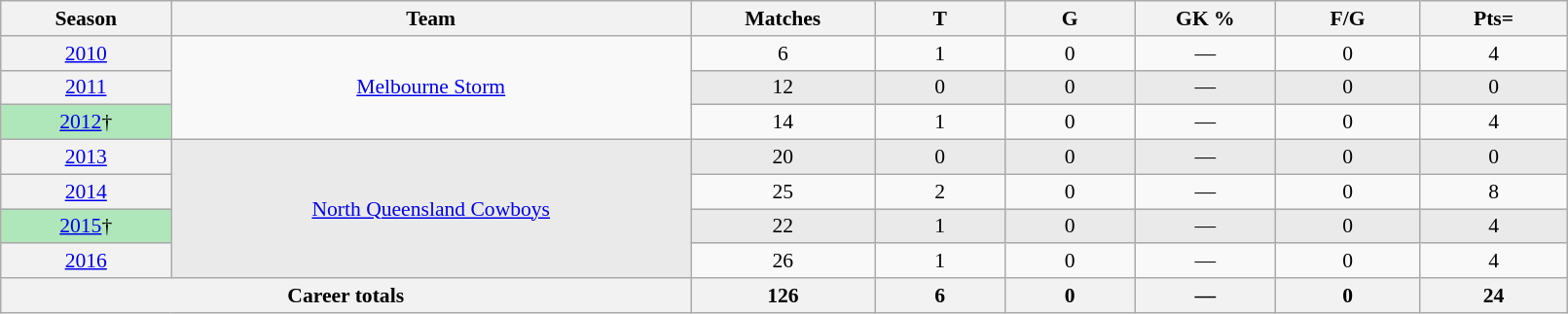<table class="wikitable sortable"  style="font-size:90%; text-align:center; width:85%;">
<tr>
<th width=2%>Season</th>
<th width=8%>Team</th>
<th width=2%>Matches</th>
<th width=2%>T</th>
<th width=2%>G</th>
<th width=2%>GK %</th>
<th width=2%>F/G</th>
<th width=2%>Pts=</th>
</tr>
<tr>
<th scope="row" style="text-align:center; font-weight:normal"><a href='#'>2010</a></th>
<td rowspan="3" style="text-align:center;"> <a href='#'>Melbourne Storm</a></td>
<td>6</td>
<td>1</td>
<td>0</td>
<td>—</td>
<td>0</td>
<td>4</td>
</tr>
<tr style="background:#eaeaea;">
<th scope="row" style="text-align:center; font-weight:normal"><a href='#'>2011</a></th>
<td>12</td>
<td>0</td>
<td>0</td>
<td>—</td>
<td>0</td>
<td>0</td>
</tr>
<tr>
<th scope="row" style="text-align:center; font-weight:normal; background:#afe6ba;"><a href='#'>2012</a>†</th>
<td>14</td>
<td>1</td>
<td>0</td>
<td>—</td>
<td>0</td>
<td>4</td>
</tr>
<tr style="background:#eaeaea;">
<th scope="row" style="text-align:center; font-weight:normal"><a href='#'>2013</a></th>
<td rowspan="4" style="text-align:center;"> <a href='#'>North Queensland Cowboys</a></td>
<td>20</td>
<td>0</td>
<td>0</td>
<td>—</td>
<td>0</td>
<td>0</td>
</tr>
<tr>
<th scope="row" style="text-align:center; font-weight:normal"><a href='#'>2014</a></th>
<td>25</td>
<td>2</td>
<td>0</td>
<td>—</td>
<td>0</td>
<td>8</td>
</tr>
<tr style="background:#eaeaea;">
<th scope="row" style="text-align:center; font-weight:normal; background:#afe6ba;"><a href='#'>2015</a>†</th>
<td>22</td>
<td>1</td>
<td>0</td>
<td>—</td>
<td>0</td>
<td>4</td>
</tr>
<tr>
<th scope="row" style="text-align:center; font-weight:normal"><a href='#'>2016</a></th>
<td>26</td>
<td>1</td>
<td>0</td>
<td>—</td>
<td>0</td>
<td>4</td>
</tr>
<tr class="sortbottom">
<th colspan=2>Career totals</th>
<th>126</th>
<th>6</th>
<th>0</th>
<th>—</th>
<th>0</th>
<th>24</th>
</tr>
</table>
